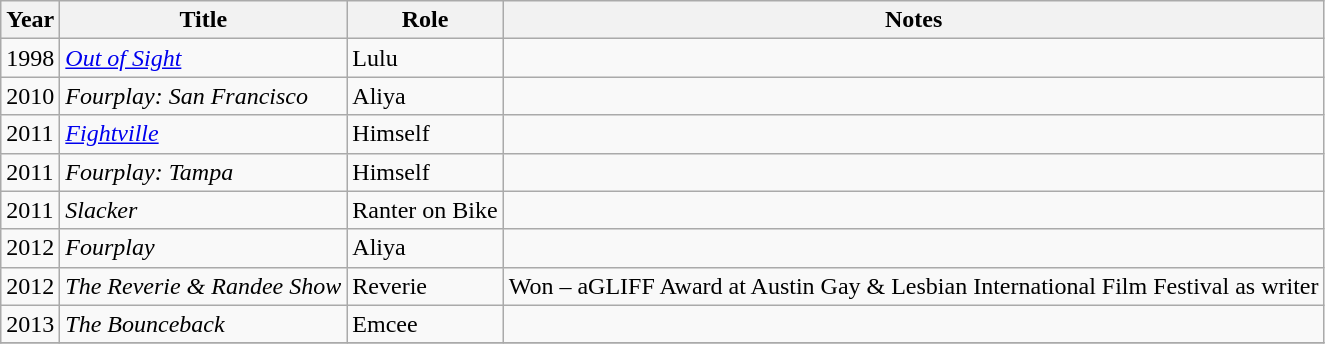<table class="wikitable sortable">
<tr>
<th>Year</th>
<th>Title</th>
<th>Role</th>
<th class="unsortable">Notes</th>
</tr>
<tr>
<td>1998</td>
<td><em><a href='#'>Out of Sight</a></em></td>
<td>Lulu</td>
<td></td>
</tr>
<tr>
<td>2010</td>
<td><em>Fourplay: San Francisco</em></td>
<td>Aliya</td>
<td></td>
</tr>
<tr>
<td>2011</td>
<td><em><a href='#'>Fightville</a></em></td>
<td>Himself</td>
<td></td>
</tr>
<tr>
<td>2011</td>
<td><em>Fourplay: Tampa</em></td>
<td>Himself</td>
<td></td>
</tr>
<tr>
<td>2011</td>
<td><em>Slacker</em></td>
<td>Ranter on Bike</td>
<td></td>
</tr>
<tr>
<td>2012</td>
<td><em>Fourplay</em></td>
<td>Aliya</td>
<td></td>
</tr>
<tr>
<td>2012</td>
<td><em>The Reverie & Randee Show</em></td>
<td>Reverie</td>
<td>Won – aGLIFF Award at Austin Gay & Lesbian International Film Festival as writer</td>
</tr>
<tr>
<td>2013</td>
<td><em>The Bounceback</em></td>
<td>Emcee</td>
<td></td>
</tr>
<tr>
</tr>
</table>
